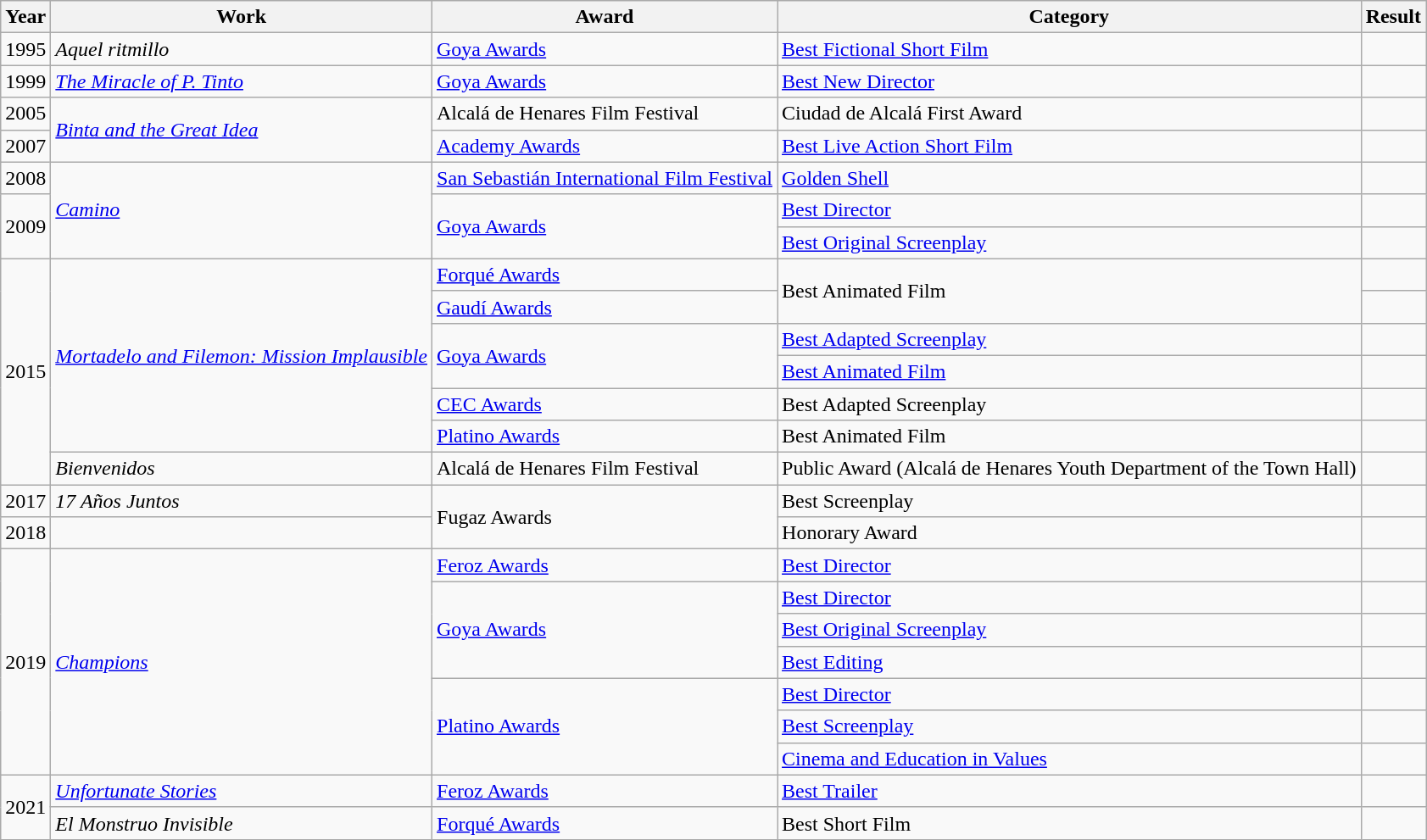<table class="wikitable">
<tr>
<th>Year</th>
<th>Work</th>
<th>Award</th>
<th>Category</th>
<th>Result</th>
</tr>
<tr>
<td>1995</td>
<td><em>Aquel ritmillo</em></td>
<td><a href='#'>Goya Awards</a></td>
<td><a href='#'>Best Fictional Short Film</a></td>
<td></td>
</tr>
<tr>
<td>1999</td>
<td><em><a href='#'>The Miracle of P. Tinto</a></em></td>
<td><a href='#'>Goya Awards</a></td>
<td><a href='#'>Best New Director</a></td>
<td></td>
</tr>
<tr>
<td>2005</td>
<td rowspan=2><em><a href='#'>Binta and the Great Idea</a></em></td>
<td>Alcalá de Henares Film Festival</td>
<td>Ciudad de Alcalá First Award</td>
<td></td>
</tr>
<tr>
<td>2007</td>
<td><a href='#'>Academy Awards</a></td>
<td><a href='#'>Best Live Action Short Film</a></td>
<td></td>
</tr>
<tr>
<td>2008</td>
<td rowspan=3><em><a href='#'>Camino</a></em></td>
<td><a href='#'>San Sebastián International Film Festival</a></td>
<td><a href='#'>Golden Shell</a></td>
<td></td>
</tr>
<tr>
<td rowspan=2>2009</td>
<td rowspan=2><a href='#'>Goya Awards</a></td>
<td><a href='#'>Best Director</a></td>
<td></td>
</tr>
<tr>
<td><a href='#'>Best Original Screenplay</a></td>
<td></td>
</tr>
<tr>
<td rowspan=7>2015</td>
<td rowspan=6><em><a href='#'>Mortadelo and Filemon: Mission Implausible</a></em></td>
<td><a href='#'>Forqué Awards</a></td>
<td rowspan=2>Best Animated Film</td>
<td></td>
</tr>
<tr>
<td><a href='#'>Gaudí Awards</a></td>
<td></td>
</tr>
<tr>
<td rowspan=2><a href='#'>Goya Awards</a></td>
<td><a href='#'>Best Adapted Screenplay</a></td>
<td></td>
</tr>
<tr>
<td><a href='#'>Best Animated Film</a></td>
<td></td>
</tr>
<tr>
<td><a href='#'>CEC Awards</a></td>
<td>Best Adapted Screenplay</td>
<td></td>
</tr>
<tr>
<td><a href='#'>Platino Awards</a></td>
<td>Best Animated Film</td>
<td></td>
</tr>
<tr>
<td><em>Bienvenidos</em></td>
<td>Alcalá de Henares Film Festival</td>
<td>Public Award (Alcalá de Henares Youth Department of the Town Hall)</td>
<td></td>
</tr>
<tr>
<td>2017</td>
<td><em>17 Años Juntos</em></td>
<td rowspan=2>Fugaz Awards</td>
<td>Best Screenplay</td>
<td></td>
</tr>
<tr>
<td>2018</td>
<td></td>
<td>Honorary Award</td>
<td></td>
</tr>
<tr>
<td rowspan=7>2019</td>
<td rowspan=7><em><a href='#'>Champions</a></em></td>
<td><a href='#'>Feroz Awards</a></td>
<td><a href='#'>Best Director</a></td>
<td></td>
</tr>
<tr>
<td rowspan=3><a href='#'>Goya Awards</a></td>
<td><a href='#'>Best Director</a></td>
<td></td>
</tr>
<tr>
<td><a href='#'>Best Original Screenplay</a></td>
<td></td>
</tr>
<tr>
<td><a href='#'>Best Editing</a></td>
<td></td>
</tr>
<tr>
<td rowspan=3><a href='#'>Platino Awards</a></td>
<td><a href='#'>Best Director</a></td>
<td></td>
</tr>
<tr>
<td><a href='#'>Best Screenplay</a></td>
<td></td>
</tr>
<tr>
<td><a href='#'>Cinema and Education in Values</a></td>
<td></td>
</tr>
<tr>
<td rowspan=2>2021</td>
<td><em><a href='#'>Unfortunate Stories</a></em></td>
<td><a href='#'>Feroz Awards</a></td>
<td><a href='#'>Best Trailer</a></td>
<td></td>
</tr>
<tr>
<td><em>El Monstruo Invisible</em></td>
<td><a href='#'>Forqué Awards</a></td>
<td>Best Short Film</td>
<td></td>
</tr>
</table>
